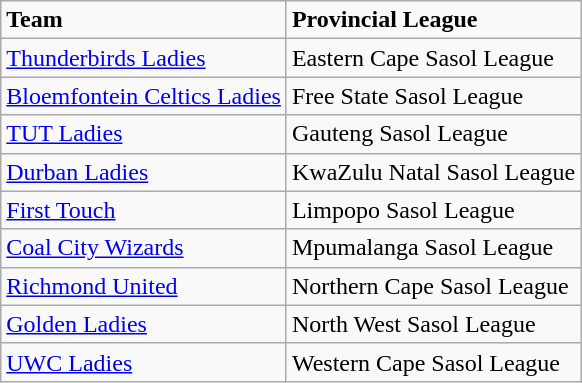<table class= "wikitable sortable" style="text_align: left;">
<tr>
<td><strong>Team</strong></td>
<td><strong>Provincial League</strong></td>
</tr>
<tr>
<td><a href='#'>Thunderbirds Ladies</a></td>
<td>Eastern Cape Sasol League</td>
</tr>
<tr>
<td><a href='#'>Bloemfontein Celtics Ladies</a></td>
<td>Free State Sasol League</td>
</tr>
<tr>
<td><a href='#'>TUT Ladies</a></td>
<td>Gauteng Sasol League</td>
</tr>
<tr>
<td><a href='#'>Durban Ladies</a></td>
<td>KwaZulu Natal Sasol League</td>
</tr>
<tr>
<td><a href='#'>First Touch</a></td>
<td>Limpopo Sasol League</td>
</tr>
<tr>
<td><a href='#'>Coal City Wizards</a></td>
<td>Mpumalanga Sasol League</td>
</tr>
<tr>
<td><a href='#'>Richmond United</a></td>
<td>Northern Cape Sasol League</td>
</tr>
<tr>
<td><a href='#'>Golden Ladies</a></td>
<td>North West Sasol League</td>
</tr>
<tr>
<td><a href='#'>UWC Ladies</a></td>
<td>Western Cape Sasol League</td>
</tr>
</table>
